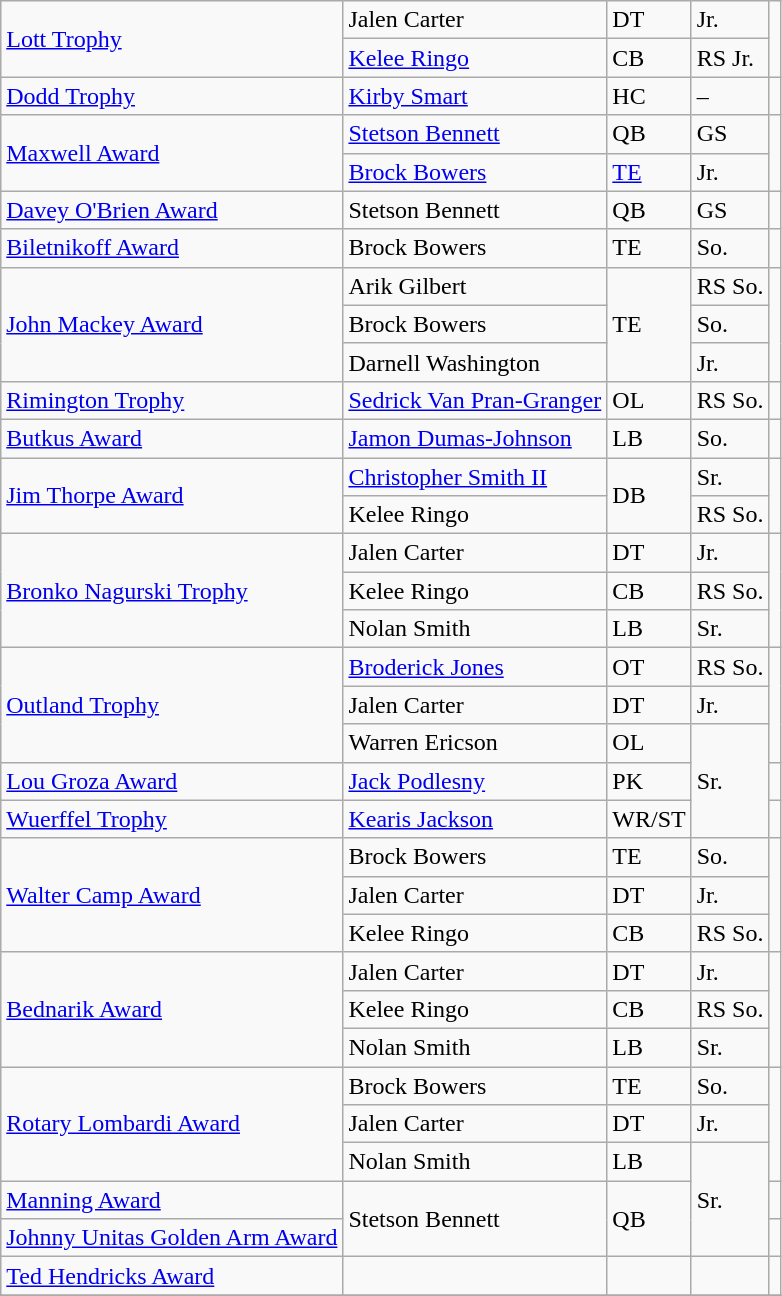<table class="wikitable">
<tr>
<td rowspan=2><a href='#'>Lott Trophy</a></td>
<td>Jalen Carter</td>
<td>DT</td>
<td>Jr.</td>
<td rowspan=2></td>
</tr>
<tr>
<td><a href='#'>Kelee Ringo</a></td>
<td>CB</td>
<td>RS Jr.</td>
</tr>
<tr>
<td><a href='#'>Dodd Trophy</a></td>
<td><a href='#'>Kirby Smart</a></td>
<td>HC</td>
<td>–</td>
<td></td>
</tr>
<tr>
<td rowspan=2><a href='#'>Maxwell Award</a></td>
<td><a href='#'>Stetson Bennett</a></td>
<td>QB</td>
<td>GS</td>
<td rowspan=2></td>
</tr>
<tr>
<td><a href='#'>Brock Bowers</a></td>
<td><a href='#'>TE</a></td>
<td>Jr.</td>
</tr>
<tr>
<td><a href='#'>Davey O'Brien Award</a></td>
<td>Stetson Bennett</td>
<td>QB</td>
<td>GS</td>
<td></td>
</tr>
<tr>
<td><a href='#'>Biletnikoff Award</a></td>
<td>Brock Bowers</td>
<td>TE</td>
<td>So.</td>
<td></td>
</tr>
<tr>
<td rowspan=3><a href='#'>John Mackey Award</a></td>
<td>Arik Gilbert</td>
<td rowspan=3>TE</td>
<td>RS So.</td>
<td rowspan=3></td>
</tr>
<tr>
<td>Brock Bowers</td>
<td>So.</td>
</tr>
<tr>
<td>Darnell Washington</td>
<td>Jr.</td>
</tr>
<tr>
<td><a href='#'>Rimington Trophy</a></td>
<td><a href='#'>Sedrick Van Pran-Granger</a></td>
<td>OL</td>
<td>RS So.</td>
<td></td>
</tr>
<tr>
<td><a href='#'>Butkus Award</a></td>
<td><a href='#'>Jamon Dumas-Johnson</a></td>
<td>LB</td>
<td>So.</td>
<td></td>
</tr>
<tr>
<td rowspan=2><a href='#'>Jim Thorpe Award</a></td>
<td><a href='#'>Christopher Smith II</a></td>
<td rowspan=2>DB</td>
<td>Sr.</td>
<td rowspan=2></td>
</tr>
<tr>
<td>Kelee Ringo</td>
<td>RS So.</td>
</tr>
<tr>
<td rowspan=3><a href='#'>Bronko Nagurski Trophy</a></td>
<td>Jalen Carter</td>
<td>DT</td>
<td>Jr.</td>
<td rowspan=3></td>
</tr>
<tr>
<td>Kelee Ringo</td>
<td>CB</td>
<td>RS So.</td>
</tr>
<tr>
<td>Nolan Smith</td>
<td>LB</td>
<td>Sr.</td>
</tr>
<tr>
<td rowspan=3><a href='#'>Outland Trophy</a></td>
<td><a href='#'>Broderick Jones</a></td>
<td>OT</td>
<td>RS So.</td>
<td rowspan=3></td>
</tr>
<tr>
<td>Jalen Carter</td>
<td>DT</td>
<td>Jr.</td>
</tr>
<tr>
<td>Warren Ericson</td>
<td>OL</td>
<td rowspan=3>Sr.</td>
</tr>
<tr>
<td><a href='#'>Lou Groza Award</a></td>
<td><a href='#'>Jack Podlesny</a></td>
<td>PK</td>
<td></td>
</tr>
<tr>
<td><a href='#'>Wuerffel Trophy</a></td>
<td><a href='#'>Kearis Jackson</a></td>
<td>WR/ST</td>
<td></td>
</tr>
<tr>
<td rowspan=3><a href='#'>Walter Camp Award</a></td>
<td>Brock Bowers</td>
<td>TE</td>
<td>So.</td>
<td rowspan=3></td>
</tr>
<tr>
<td>Jalen Carter</td>
<td>DT</td>
<td>Jr.</td>
</tr>
<tr>
<td>Kelee Ringo</td>
<td>CB</td>
<td>RS So.</td>
</tr>
<tr>
<td rowspan=3><a href='#'>Bednarik Award</a></td>
<td>Jalen Carter</td>
<td>DT</td>
<td>Jr.</td>
<td rowspan=3></td>
</tr>
<tr>
<td>Kelee Ringo</td>
<td>CB</td>
<td>RS So.</td>
</tr>
<tr>
<td>Nolan Smith</td>
<td>LB</td>
<td>Sr.</td>
</tr>
<tr>
<td rowspan=3><a href='#'>Rotary Lombardi Award</a></td>
<td>Brock Bowers</td>
<td>TE</td>
<td>So.</td>
<td rowspan=3></td>
</tr>
<tr>
<td>Jalen Carter</td>
<td>DT</td>
<td>Jr.</td>
</tr>
<tr>
<td>Nolan Smith</td>
<td>LB</td>
<td rowspan=3>Sr.</td>
</tr>
<tr>
<td><a href='#'>Manning Award</a></td>
<td rowspan=2>Stetson Bennett</td>
<td rowspan=2>QB</td>
<td></td>
</tr>
<tr>
<td><a href='#'>Johnny Unitas Golden Arm Award</a></td>
<td></td>
</tr>
<tr>
<td><a href='#'>Ted Hendricks Award</a></td>
<td></td>
<td></td>
<td></td>
<td></td>
</tr>
<tr>
</tr>
</table>
